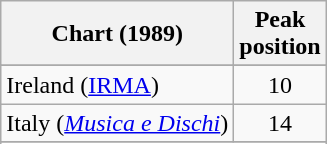<table class="wikitable sortable">
<tr>
<th>Chart (1989)</th>
<th>Peak<br>position</th>
</tr>
<tr>
</tr>
<tr>
<td>Ireland (<a href='#'>IRMA</a>)</td>
<td align="center">10</td>
</tr>
<tr>
<td>Italy (<em><a href='#'>Musica e Dischi</a></em>)</td>
<td align=center>14</td>
</tr>
<tr>
</tr>
<tr>
</tr>
<tr>
</tr>
<tr>
</tr>
<tr>
</tr>
<tr>
</tr>
</table>
